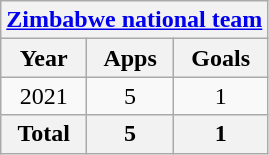<table class="wikitable" style="text-align:center">
<tr>
<th colspan=3><a href='#'>Zimbabwe national team</a></th>
</tr>
<tr>
<th>Year</th>
<th>Apps</th>
<th>Goals</th>
</tr>
<tr>
<td>2021</td>
<td>5</td>
<td>1</td>
</tr>
<tr>
<th>Total</th>
<th>5</th>
<th>1</th>
</tr>
</table>
